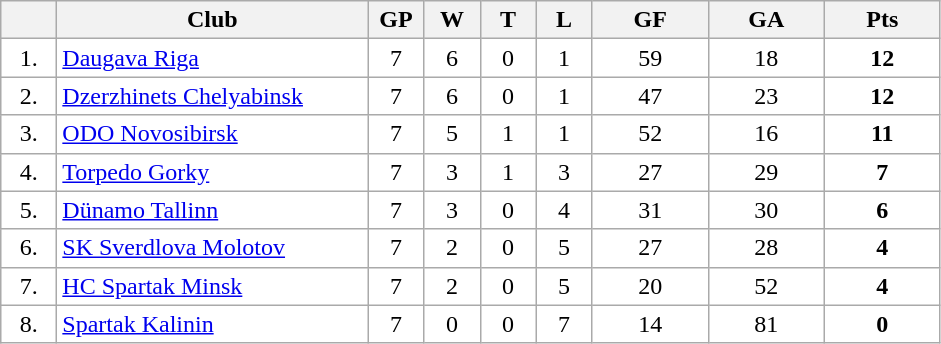<table class="wikitable">
<tr>
<th width="30"></th>
<th width="200">Club</th>
<th width="30">GP</th>
<th width="30">W</th>
<th width="30">T</th>
<th width="30">L</th>
<th width="70">GF</th>
<th width="70">GA</th>
<th width="70">Pts</th>
</tr>
<tr bgcolor="#FFFFFF" align="center">
<td>1.</td>
<td align="left"><a href='#'>Daugava Riga</a></td>
<td>7</td>
<td>6</td>
<td>0</td>
<td>1</td>
<td>59</td>
<td>18</td>
<td><strong>12</strong></td>
</tr>
<tr bgcolor="#FFFFFF" align="center">
<td>2.</td>
<td align="left"><a href='#'>Dzerzhinets Chelyabinsk</a></td>
<td>7</td>
<td>6</td>
<td>0</td>
<td>1</td>
<td>47</td>
<td>23</td>
<td><strong>12</strong></td>
</tr>
<tr bgcolor="#FFFFFF" align="center">
<td>3.</td>
<td align="left"><a href='#'>ODO Novosibirsk</a></td>
<td>7</td>
<td>5</td>
<td>1</td>
<td>1</td>
<td>52</td>
<td>16</td>
<td><strong>11</strong></td>
</tr>
<tr bgcolor="#FFFFFF" align="center">
<td>4.</td>
<td align="left"><a href='#'>Torpedo Gorky</a></td>
<td>7</td>
<td>3</td>
<td>1</td>
<td>3</td>
<td>27</td>
<td>29</td>
<td><strong>7</strong></td>
</tr>
<tr bgcolor="#FFFFFF" align="center">
<td>5.</td>
<td align="left"><a href='#'>Dünamo Tallinn</a></td>
<td>7</td>
<td>3</td>
<td>0</td>
<td>4</td>
<td>31</td>
<td>30</td>
<td><strong>6</strong></td>
</tr>
<tr bgcolor="#FFFFFF" align="center">
<td>6.</td>
<td align="left"><a href='#'>SK Sverdlova Molotov</a></td>
<td>7</td>
<td>2</td>
<td>0</td>
<td>5</td>
<td>27</td>
<td>28</td>
<td><strong>4</strong></td>
</tr>
<tr bgcolor="#FFFFFF" align="center">
<td>7.</td>
<td align="left"><a href='#'>HC Spartak Minsk</a></td>
<td>7</td>
<td>2</td>
<td>0</td>
<td>5</td>
<td>20</td>
<td>52</td>
<td><strong>4</strong></td>
</tr>
<tr bgcolor="#FFFFFF" align="center">
<td>8.</td>
<td align="left"><a href='#'>Spartak Kalinin</a></td>
<td>7</td>
<td>0</td>
<td>0</td>
<td>7</td>
<td>14</td>
<td>81</td>
<td><strong>0</strong></td>
</tr>
</table>
